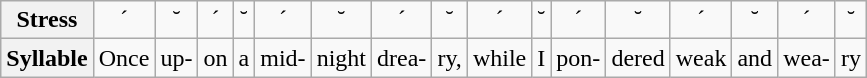<table class="wikitable">
<tr style="text-align:center;">
<th>Stress</th>
<td>´</td>
<td>˘</td>
<td>´</td>
<td>˘</td>
<td>´</td>
<td>˘</td>
<td>´</td>
<td>˘</td>
<td>´</td>
<td>˘</td>
<td>´</td>
<td>˘</td>
<td>´</td>
<td>˘</td>
<td>´</td>
<td>˘</td>
</tr>
<tr>
<th>Syllable</th>
<td>Once</td>
<td>up-</td>
<td>on</td>
<td>a</td>
<td>mid-</td>
<td>night</td>
<td>drea-</td>
<td>ry,</td>
<td>while</td>
<td>I</td>
<td>pon-</td>
<td>dered</td>
<td>weak</td>
<td>and</td>
<td>wea-</td>
<td>ry</td>
</tr>
</table>
